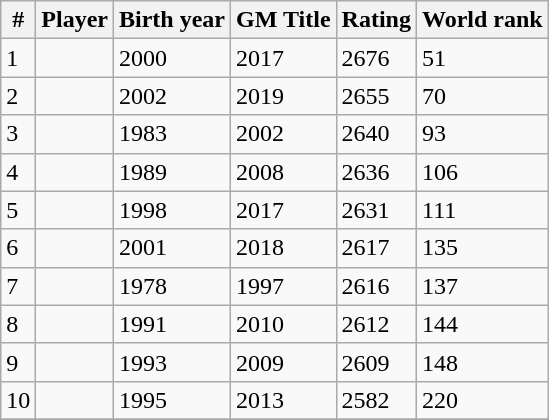<table class="wikitable sortable">
<tr>
<th>#</th>
<th>Player</th>
<th>Birth year</th>
<th>GM Title</th>
<th>Rating</th>
<th>World rank</th>
</tr>
<tr>
<td>1</td>
<td></td>
<td>2000</td>
<td>2017</td>
<td>2676</td>
<td>51</td>
</tr>
<tr>
<td>2</td>
<td></td>
<td>2002</td>
<td>2019</td>
<td>2655</td>
<td>70</td>
</tr>
<tr>
<td>3</td>
<td></td>
<td>1983</td>
<td>2002</td>
<td>2640</td>
<td>93</td>
</tr>
<tr>
<td>4</td>
<td></td>
<td>1989</td>
<td>2008</td>
<td>2636</td>
<td>106</td>
</tr>
<tr>
<td>5</td>
<td></td>
<td>1998</td>
<td>2017</td>
<td>2631</td>
<td>111</td>
</tr>
<tr>
<td>6</td>
<td></td>
<td>2001</td>
<td>2018</td>
<td>2617</td>
<td>135</td>
</tr>
<tr>
<td>7</td>
<td></td>
<td>1978</td>
<td>1997</td>
<td>2616</td>
<td>137</td>
</tr>
<tr>
<td>8</td>
<td></td>
<td>1991</td>
<td>2010</td>
<td>2612</td>
<td>144</td>
</tr>
<tr>
<td>9</td>
<td></td>
<td>1993</td>
<td>2009</td>
<td>2609</td>
<td>148</td>
</tr>
<tr>
<td>10</td>
<td></td>
<td>1995</td>
<td>2013</td>
<td>2582</td>
<td>220</td>
</tr>
<tr>
</tr>
</table>
